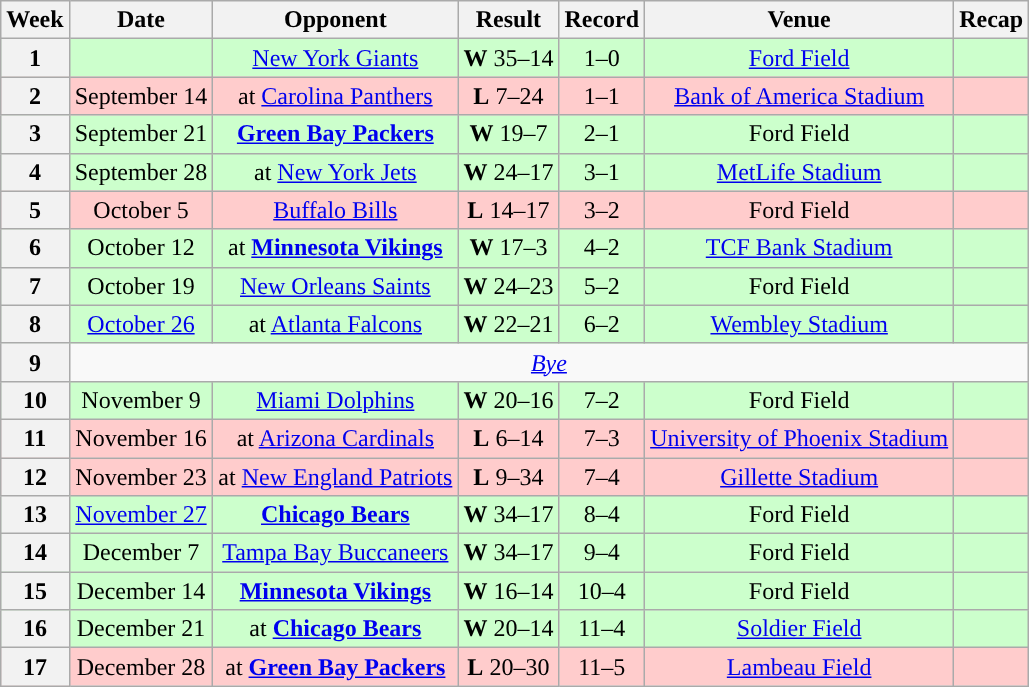<table class="wikitable" style="text-align:center">
<tr>
<th>Week</th>
<th>Date</th>
<th>Opponent</th>
<th>Result</th>
<th>Record</th>
<th>Venue</th>
<th>Recap</th>
</tr>
<tr style="background:#cfc">
<th>1</th>
<td></td>
<td><a href='#'>New York Giants</a></td>
<td><strong>W</strong> 35–14</td>
<td>1–0</td>
<td><a href='#'>Ford Field</a></td>
<td></td>
</tr>
<tr style="background:#fcc">
<th>2</th>
<td>September 14</td>
<td>at <a href='#'>Carolina Panthers</a></td>
<td><strong>L</strong> 7–24</td>
<td>1–1</td>
<td><a href='#'>Bank of America Stadium</a></td>
<td></td>
</tr>
<tr style="background:#cfc">
<th>3</th>
<td>September 21</td>
<td><strong><a href='#'>Green Bay Packers</a></strong></td>
<td><strong>W</strong> 19–7</td>
<td>2–1</td>
<td>Ford Field</td>
<td></td>
</tr>
<tr style="background:#cfc">
<th>4</th>
<td>September 28</td>
<td>at <a href='#'>New York Jets</a></td>
<td><strong>W</strong> 24–17</td>
<td>3–1</td>
<td><a href='#'>MetLife Stadium</a></td>
<td></td>
</tr>
<tr style="background:#fcc">
<th>5</th>
<td>October 5</td>
<td><a href='#'>Buffalo Bills</a></td>
<td><strong>L</strong> 14–17</td>
<td>3–2</td>
<td>Ford Field</td>
<td></td>
</tr>
<tr style="background:#cfc">
<th>6</th>
<td>October 12</td>
<td>at <strong><a href='#'>Minnesota Vikings</a></strong></td>
<td><strong>W</strong> 17–3</td>
<td>4–2</td>
<td><a href='#'>TCF Bank Stadium</a></td>
<td></td>
</tr>
<tr style="background:#cfc">
<th>7</th>
<td>October 19</td>
<td><a href='#'>New Orleans Saints</a></td>
<td><strong>W</strong> 24–23</td>
<td>5–2</td>
<td>Ford Field</td>
<td></td>
</tr>
<tr style="background:#cfc">
<th>8</th>
<td><a href='#'>October 26</a></td>
<td>at <a href='#'>Atlanta Falcons</a></td>
<td><strong>W</strong> 22–21</td>
<td>6–2</td>
<td> <a href='#'>Wembley Stadium</a> </td>
<td></td>
</tr>
<tr>
<th>9</th>
<td colspan="6"><em><a href='#'>Bye</a></em></td>
</tr>
<tr style="background:#cfc; text-align:center;">
<th>10</th>
<td>November 9</td>
<td><a href='#'>Miami Dolphins</a></td>
<td><strong>W</strong> 20–16</td>
<td>7–2</td>
<td>Ford Field</td>
<td></td>
</tr>
<tr style="background:#fcc">
<th>11</th>
<td>November 16</td>
<td>at <a href='#'>Arizona Cardinals</a></td>
<td><strong>L</strong> 6–14</td>
<td>7–3</td>
<td><a href='#'>University of Phoenix Stadium</a></td>
<td></td>
</tr>
<tr style="background:#fcc">
<th>12</th>
<td>November 23</td>
<td>at <a href='#'>New England Patriots</a></td>
<td><strong>L</strong> 9–34</td>
<td>7–4</td>
<td><a href='#'>Gillette Stadium</a></td>
<td></td>
</tr>
<tr style="background:#cfc">
<th>13</th>
<td><a href='#'>November 27</a></td>
<td><strong><a href='#'>Chicago Bears</a></strong></td>
<td><strong>W</strong> 34–17</td>
<td>8–4</td>
<td>Ford Field</td>
<td></td>
</tr>
<tr style="background:#cfc">
<th>14</th>
<td>December 7</td>
<td><a href='#'>Tampa Bay Buccaneers</a></td>
<td><strong>W</strong> 34–17</td>
<td>9–4</td>
<td>Ford Field</td>
<td></td>
</tr>
<tr style="background:#cfc">
<th>15</th>
<td>December 14</td>
<td><strong><a href='#'>Minnesota Vikings</a></strong></td>
<td><strong>W</strong> 16–14</td>
<td>10–4</td>
<td>Ford Field</td>
<td></td>
</tr>
<tr style="background:#cfc">
<th>16</th>
<td>December 21</td>
<td>at <strong><a href='#'>Chicago Bears</a></strong></td>
<td><strong>W</strong> 20–14</td>
<td>11–4</td>
<td><a href='#'>Soldier Field</a></td>
<td></td>
</tr>
<tr style="background:#fcc">
<th>17</th>
<td>December 28</td>
<td>at <strong><a href='#'>Green Bay Packers</a></strong></td>
<td><strong>L</strong> 20–30</td>
<td>11–5</td>
<td><a href='#'>Lambeau Field</a></td>
<td></td>
</tr>
</table>
